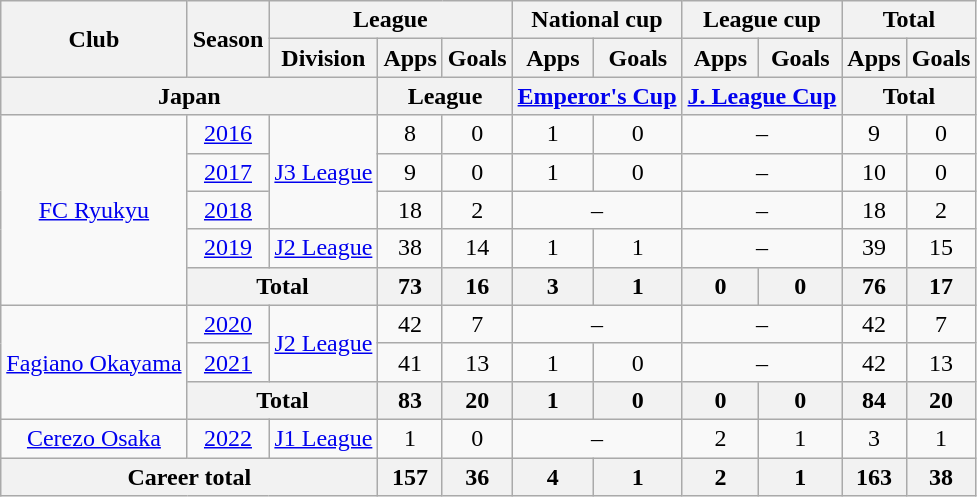<table class="wikitable" style="text-align:center">
<tr>
<th rowspan=2>Club</th>
<th rowspan=2>Season</th>
<th colspan=3>League</th>
<th colspan=2>National cup</th>
<th colspan=2>League cup</th>
<th colspan=2>Total</th>
</tr>
<tr>
<th>Division</th>
<th>Apps</th>
<th>Goals</th>
<th>Apps</th>
<th>Goals</th>
<th>Apps</th>
<th>Goals</th>
<th>Apps</th>
<th>Goals</th>
</tr>
<tr>
<th colspan=3>Japan</th>
<th colspan=2>League</th>
<th colspan=2><a href='#'>Emperor's Cup</a></th>
<th colspan=2><a href='#'>J. League Cup</a></th>
<th colspan=2>Total</th>
</tr>
<tr>
<td rowspan="5"><a href='#'>FC Ryukyu</a></td>
<td><a href='#'>2016</a></td>
<td rowspan="3"><a href='#'>J3 League</a></td>
<td>8</td>
<td>0</td>
<td>1</td>
<td>0</td>
<td colspan="2">–</td>
<td>9</td>
<td>0</td>
</tr>
<tr>
<td><a href='#'>2017</a></td>
<td>9</td>
<td>0</td>
<td>1</td>
<td>0</td>
<td colspan="2">–</td>
<td>10</td>
<td>0</td>
</tr>
<tr>
<td><a href='#'>2018</a></td>
<td>18</td>
<td>2</td>
<td colspan="2">–</td>
<td colspan="2">–</td>
<td>18</td>
<td>2</td>
</tr>
<tr>
<td><a href='#'>2019</a></td>
<td><a href='#'>J2 League</a></td>
<td>38</td>
<td>14</td>
<td>1</td>
<td>1</td>
<td colspan="2">–</td>
<td>39</td>
<td>15</td>
</tr>
<tr>
<th colspan="2">Total</th>
<th>73</th>
<th>16</th>
<th>3</th>
<th>1</th>
<th>0</th>
<th>0</th>
<th>76</th>
<th>17</th>
</tr>
<tr>
<td rowspan="3"><a href='#'>Fagiano Okayama</a></td>
<td><a href='#'>2020</a></td>
<td rowspan="2"><a href='#'>J2 League</a></td>
<td>42</td>
<td>7</td>
<td colspan="2">–</td>
<td colspan="2">–</td>
<td>42</td>
<td>7</td>
</tr>
<tr>
<td><a href='#'>2021</a></td>
<td>41</td>
<td>13</td>
<td>1</td>
<td>0</td>
<td colspan="2">–</td>
<td>42</td>
<td>13</td>
</tr>
<tr>
<th colspan="2">Total</th>
<th>83</th>
<th>20</th>
<th>1</th>
<th>0</th>
<th>0</th>
<th>0</th>
<th>84</th>
<th>20</th>
</tr>
<tr>
<td><a href='#'>Cerezo Osaka</a></td>
<td><a href='#'>2022</a></td>
<td><a href='#'>J1 League</a></td>
<td>1</td>
<td>0</td>
<td colspan="2">–</td>
<td>2</td>
<td>1</td>
<td>3</td>
<td>1</td>
</tr>
<tr>
<th colspan=3>Career total</th>
<th>157</th>
<th>36</th>
<th>4</th>
<th>1</th>
<th>2</th>
<th>1</th>
<th>163</th>
<th>38</th>
</tr>
</table>
